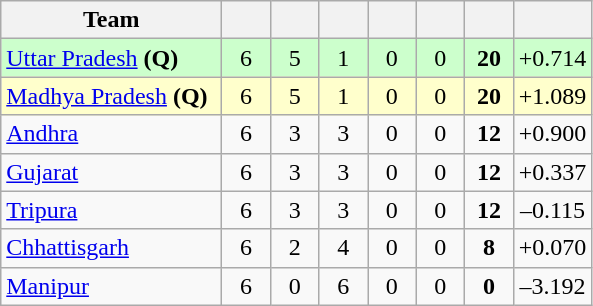<table class="wikitable" style="text-align:center">
<tr>
<th style="width:140px;">Team</th>
<th style="width:25px;"></th>
<th style="width:25px;"></th>
<th style="width:25px;"></th>
<th style="width:25px;"></th>
<th style="width:25px;"></th>
<th style="width:25px;"></th>
<th style="width:40px;"></th>
</tr>
<tr style="background:#cfc;">
<td style="text-align:left"><a href='#'>Uttar Pradesh</a> <strong>(Q)</strong></td>
<td>6</td>
<td>5</td>
<td>1</td>
<td>0</td>
<td>0</td>
<td><strong>20</strong></td>
<td>+0.714</td>
</tr>
<tr style="background:#ffc;">
<td style="text-align:left"><a href='#'>Madhya Pradesh</a> <strong>(Q)</strong></td>
<td>6</td>
<td>5</td>
<td>1</td>
<td>0</td>
<td>0</td>
<td><strong>20</strong></td>
<td>+1.089</td>
</tr>
<tr>
<td style="text-align:left"><a href='#'>Andhra</a></td>
<td>6</td>
<td>3</td>
<td>3</td>
<td>0</td>
<td>0</td>
<td><strong>12</strong></td>
<td>+0.900</td>
</tr>
<tr>
<td style="text-align:left"><a href='#'>Gujarat</a></td>
<td>6</td>
<td>3</td>
<td>3</td>
<td>0</td>
<td>0</td>
<td><strong>12</strong></td>
<td>+0.337</td>
</tr>
<tr>
<td style="text-align:left"><a href='#'>Tripura</a></td>
<td>6</td>
<td>3</td>
<td>3</td>
<td>0</td>
<td>0</td>
<td><strong>12</strong></td>
<td>–0.115</td>
</tr>
<tr>
<td style="text-align:left"><a href='#'>Chhattisgarh</a></td>
<td>6</td>
<td>2</td>
<td>4</td>
<td>0</td>
<td>0</td>
<td><strong>8</strong></td>
<td>+0.070</td>
</tr>
<tr>
<td style="text-align:left"><a href='#'>Manipur</a></td>
<td>6</td>
<td>0</td>
<td>6</td>
<td>0</td>
<td>0</td>
<td><strong>0</strong></td>
<td>–3.192</td>
</tr>
</table>
